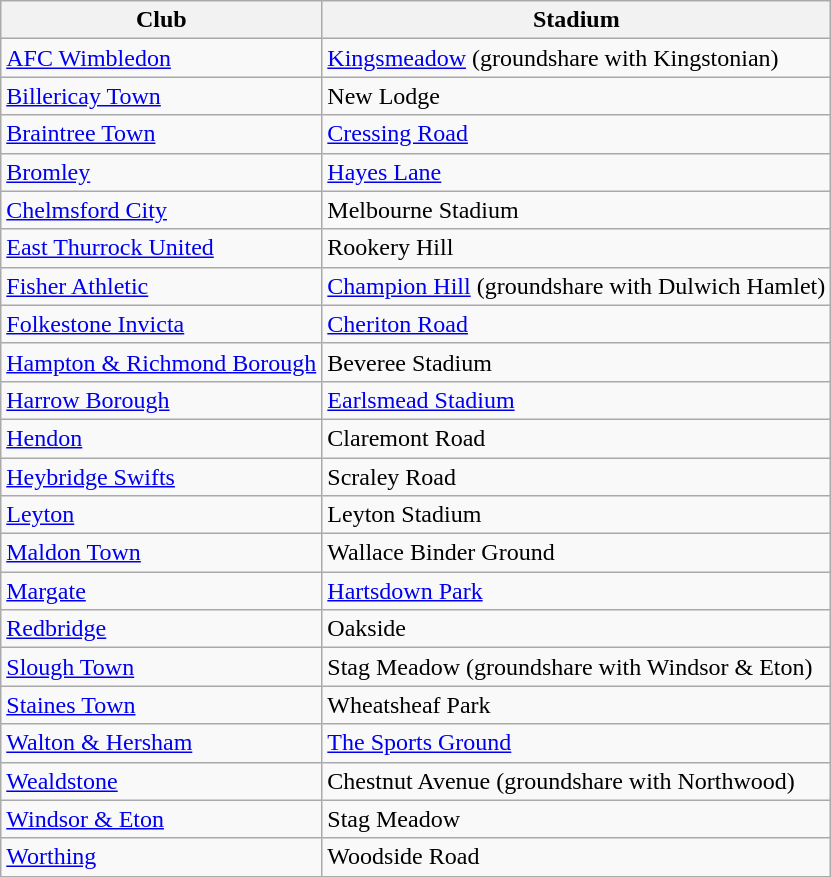<table class="wikitable sortable">
<tr>
<th>Club</th>
<th>Stadium</th>
</tr>
<tr>
<td><a href='#'>AFC Wimbledon</a></td>
<td><a href='#'>Kingsmeadow</a> (groundshare with Kingstonian)</td>
</tr>
<tr>
<td><a href='#'>Billericay Town</a></td>
<td>New Lodge</td>
</tr>
<tr>
<td><a href='#'>Braintree Town</a></td>
<td><a href='#'>Cressing Road</a></td>
</tr>
<tr>
<td><a href='#'>Bromley</a></td>
<td><a href='#'>Hayes Lane</a></td>
</tr>
<tr>
<td><a href='#'>Chelmsford City</a></td>
<td>Melbourne Stadium</td>
</tr>
<tr>
<td><a href='#'>East Thurrock United</a></td>
<td>Rookery Hill</td>
</tr>
<tr>
<td><a href='#'>Fisher Athletic</a></td>
<td><a href='#'>Champion Hill</a> (groundshare with Dulwich Hamlet)</td>
</tr>
<tr>
<td><a href='#'>Folkestone Invicta</a></td>
<td><a href='#'>Cheriton Road</a></td>
</tr>
<tr>
<td><a href='#'>Hampton & Richmond Borough</a></td>
<td>Beveree Stadium</td>
</tr>
<tr>
<td><a href='#'>Harrow Borough</a></td>
<td><a href='#'>Earlsmead Stadium</a></td>
</tr>
<tr>
<td><a href='#'>Hendon</a></td>
<td>Claremont Road</td>
</tr>
<tr>
<td><a href='#'>Heybridge Swifts</a></td>
<td>Scraley Road</td>
</tr>
<tr>
<td><a href='#'>Leyton</a></td>
<td>Leyton Stadium</td>
</tr>
<tr>
<td><a href='#'>Maldon Town</a></td>
<td>Wallace Binder Ground</td>
</tr>
<tr>
<td><a href='#'>Margate</a></td>
<td><a href='#'>Hartsdown Park</a></td>
</tr>
<tr>
<td><a href='#'>Redbridge</a></td>
<td>Oakside</td>
</tr>
<tr>
<td><a href='#'>Slough Town</a></td>
<td>Stag Meadow (groundshare with Windsor & Eton)</td>
</tr>
<tr>
<td><a href='#'>Staines Town</a></td>
<td>Wheatsheaf Park</td>
</tr>
<tr>
<td><a href='#'>Walton & Hersham</a></td>
<td><a href='#'>The Sports Ground</a></td>
</tr>
<tr>
<td><a href='#'>Wealdstone</a></td>
<td>Chestnut Avenue (groundshare with Northwood)</td>
</tr>
<tr>
<td><a href='#'>Windsor & Eton</a></td>
<td>Stag Meadow</td>
</tr>
<tr>
<td><a href='#'>Worthing</a></td>
<td>Woodside Road</td>
</tr>
</table>
